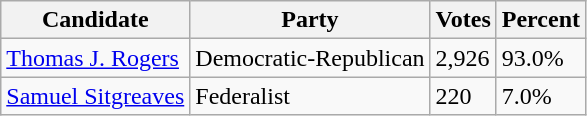<table class=wikitable>
<tr>
<th>Candidate</th>
<th>Party</th>
<th>Votes</th>
<th>Percent</th>
</tr>
<tr>
<td><a href='#'>Thomas J. Rogers</a></td>
<td>Democratic-Republican</td>
<td>2,926</td>
<td>93.0%</td>
</tr>
<tr>
<td><a href='#'>Samuel Sitgreaves</a></td>
<td>Federalist</td>
<td>220</td>
<td>7.0%</td>
</tr>
</table>
